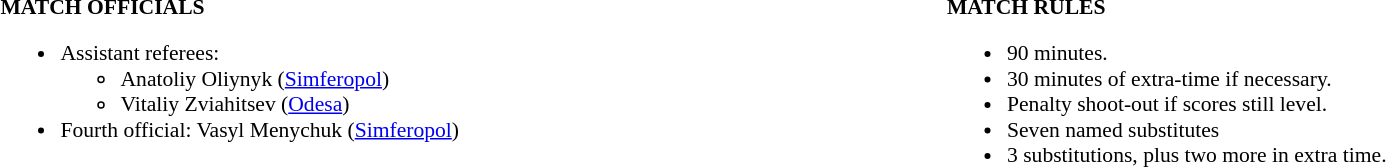<table style="width:100%; font-size:90%;">
<tr>
<td style="width:50%; vertical-align:top;"><br><strong>MATCH OFFICIALS</strong><ul><li>Assistant referees:<ul><li>Anatoliy Oliynyk (<a href='#'>Simferopol</a>)</li><li>Vitaliy Zviahitsev (<a href='#'>Odesa</a>)</li></ul></li><li>Fourth official: Vasyl Menychuk (<a href='#'>Simferopol</a>)</li></ul></td>
<td style="width:50%; vertical-align:top;"><br><strong>MATCH RULES</strong><ul><li>90 minutes.</li><li>30 minutes of extra-time if necessary.</li><li>Penalty shoot-out if scores still level.</li><li>Seven named substitutes</li><li>3 substitutions, plus two more in extra time.</li></ul></td>
</tr>
</table>
